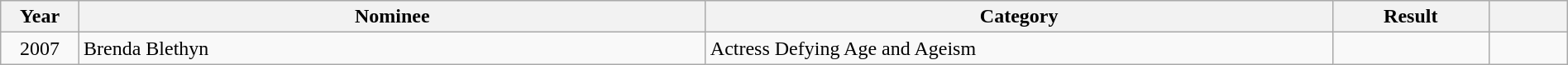<table class="wikitable" style="width:100%;">
<tr>
<th width=5%>Year</th>
<th style="width:40%;">Nominee</th>
<th style="width:40%;">Category</th>
<th style="width:10%;">Result</th>
<th width=5%></th>
</tr>
<tr>
<td style="text-align:center;">2007</td>
<td style="text-align:left;">Brenda Blethyn</td>
<td>Actress Defying Age and Ageism</td>
<td></td>
<td style="text-align:center;"></td>
</tr>
</table>
